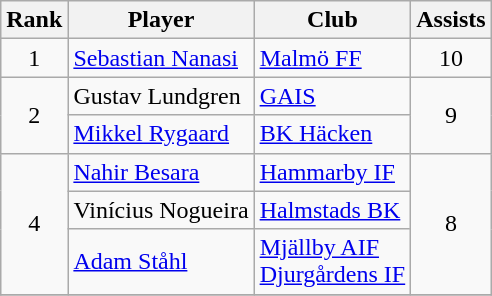<table class="wikitable" style="text-align:center">
<tr>
<th>Rank</th>
<th>Player</th>
<th>Club</th>
<th>Assists</th>
</tr>
<tr>
<td>1</td>
<td align="left"> <a href='#'>Sebastian Nanasi</a></td>
<td align="left"><a href='#'>Malmö FF</a></td>
<td>10</td>
</tr>
<tr>
<td rowspan="2">2</td>
<td align="left"> Gustav Lundgren</td>
<td align="left"><a href='#'>GAIS</a></td>
<td rowspan="2">9</td>
</tr>
<tr>
<td align="left"> <a href='#'>Mikkel Rygaard</a></td>
<td align="left"><a href='#'>BK Häcken</a></td>
</tr>
<tr>
<td rowspan="3">4</td>
<td align="left"> <a href='#'>Nahir Besara</a></td>
<td align="left"><a href='#'>Hammarby IF</a></td>
<td rowspan="3">8</td>
</tr>
<tr>
<td align="left"> Vinícius Nogueira</td>
<td align="left"><a href='#'>Halmstads BK</a></td>
</tr>
<tr>
<td align="left"> <a href='#'>Adam Ståhl</a></td>
<td align="left"><a href='#'>Mjällby AIF</a><br><a href='#'>Djurgårdens IF</a></td>
</tr>
<tr>
</tr>
</table>
